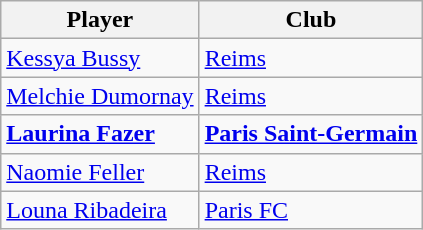<table class="wikitable">
<tr>
<th>Player</th>
<th>Club</th>
</tr>
<tr>
<td> <a href='#'>Kessya Bussy</a></td>
<td><a href='#'>Reims</a></td>
</tr>
<tr>
<td> <a href='#'>Melchie Dumornay</a></td>
<td><a href='#'>Reims</a></td>
</tr>
<tr>
<td> <strong><a href='#'>Laurina Fazer</a></strong></td>
<td><strong><a href='#'>Paris Saint-Germain</a></strong></td>
</tr>
<tr>
<td> <a href='#'>Naomie Feller</a></td>
<td><a href='#'>Reims</a></td>
</tr>
<tr>
<td> <a href='#'>Louna Ribadeira</a></td>
<td><a href='#'>Paris FC</a></td>
</tr>
</table>
